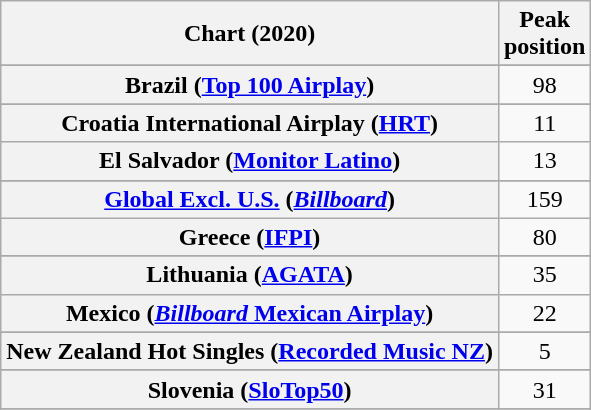<table class="wikitable sortable plainrowheaders" style="text-align:center">
<tr>
<th scope="col">Chart (2020)</th>
<th scope="col">Peak<br>position</th>
</tr>
<tr>
</tr>
<tr>
<th scope="row">Brazil (<a href='#'>Top 100 Airplay</a>)</th>
<td>98</td>
</tr>
<tr>
</tr>
<tr>
<th scope="row">Croatia International Airplay (<a href='#'>HRT</a>)</th>
<td>11</td>
</tr>
<tr>
<th scope="row">El Salvador (<a href='#'>Monitor Latino</a>)</th>
<td>13</td>
</tr>
<tr>
</tr>
<tr>
<th scope="row"><a href='#'>Global Excl. U.S.</a> (<em><a href='#'>Billboard</a></em>)</th>
<td>159</td>
</tr>
<tr>
<th scope="row">Greece (<a href='#'>IFPI</a>)</th>
<td>80</td>
</tr>
<tr>
</tr>
<tr>
</tr>
<tr>
</tr>
<tr>
</tr>
<tr>
</tr>
<tr>
<th scope="row">Lithuania (<a href='#'>AGATA</a>)</th>
<td>35</td>
</tr>
<tr>
<th scope="row">Mexico (<a href='#'><em>Billboard</em> Mexican Airplay</a>)</th>
<td>22</td>
</tr>
<tr>
</tr>
<tr>
</tr>
<tr>
<th scope="row">New Zealand Hot Singles (<a href='#'>Recorded Music NZ</a>)</th>
<td>5</td>
</tr>
<tr>
</tr>
<tr>
</tr>
<tr>
</tr>
<tr>
</tr>
<tr>
<th scope="row">Slovenia (<a href='#'>SloTop50</a>)</th>
<td>31</td>
</tr>
<tr>
</tr>
<tr>
</tr>
<tr>
</tr>
</table>
